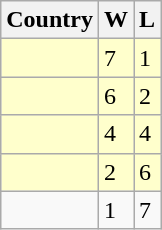<table class="wikitable">
<tr>
<th>Country</th>
<th>W</th>
<th>L</th>
</tr>
<tr bgcolor="#ffffcc">
<td></td>
<td>7</td>
<td>1</td>
</tr>
<tr bgcolor="#ffffcc">
<td></td>
<td>6</td>
<td>2</td>
</tr>
<tr bgcolor="#ffffcc">
<td></td>
<td>4</td>
<td>4</td>
</tr>
<tr bgcolor="#ffffcc">
<td></td>
<td>2</td>
<td>6</td>
</tr>
<tr>
<td></td>
<td>1</td>
<td>7</td>
</tr>
</table>
